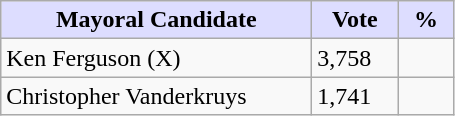<table class="wikitable">
<tr>
<th style="background:#ddf; width:200px;">Mayoral Candidate </th>
<th style="background:#ddf; width:50px;">Vote</th>
<th style="background:#ddf; width:30px;">%</th>
</tr>
<tr>
<td>Ken Ferguson (X)</td>
<td>3,758</td>
<td></td>
</tr>
<tr>
<td>Christopher Vanderkruys</td>
<td>1,741</td>
<td></td>
</tr>
</table>
